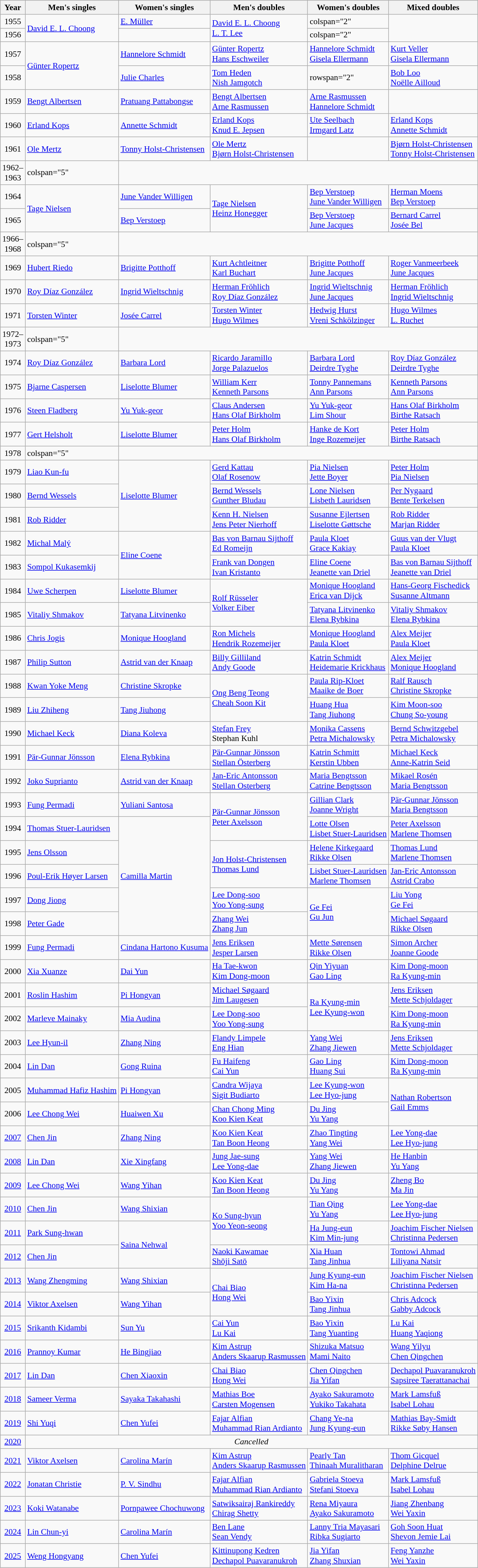<table class="wikitable" style="font-size:90%;">
<tr>
<th>Year</th>
<th>Men's singles</th>
<th>Women's singles</th>
<th>Men's doubles</th>
<th>Women's doubles</th>
<th>Mixed doubles</th>
</tr>
<tr>
<td align="center">1955</td>
<td rowspan=2> <a href='#'>David E. L. Choong</a></td>
<td> <a href='#'>E. Müller</a></td>
<td rowspan=2> <a href='#'>David E. L. Choong</a><br> <a href='#'>L. T. Lee</a></td>
<td>colspan="2" </td>
</tr>
<tr>
<td align="center">1956</td>
<td></td>
<td>colspan="2" </td>
</tr>
<tr>
<td align="center">1957</td>
<td rowspan=2> <a href='#'>Günter Ropertz</a></td>
<td> <a href='#'>Hannelore Schmidt</a></td>
<td> <a href='#'>Günter Ropertz</a><br> <a href='#'>Hans Eschweiler</a></td>
<td> <a href='#'>Hannelore Schmidt</a><br> <a href='#'>Gisela Ellermann</a></td>
<td> <a href='#'>Kurt Veller</a><br> <a href='#'>Gisela Ellermann</a></td>
</tr>
<tr>
<td align="center">1958</td>
<td> <a href='#'>Julie Charles</a></td>
<td> <a href='#'>Tom Heden</a><br>  <a href='#'>Nish Jamgotch</a></td>
<td>rowspan="2" </td>
<td> <a href='#'>Bob Loo</a><br>  <a href='#'>Noëlle Ailloud</a></td>
</tr>
<tr>
<td align="center">1959</td>
<td> <a href='#'>Bengt Albertsen</a></td>
<td> <a href='#'>Pratuang Pattabongse</a></td>
<td> <a href='#'>Bengt Albertsen</a><br> <a href='#'>Arne Rasmussen</a></td>
<td> <a href='#'>Arne Rasmussen</a><br> <a href='#'>Hannelore Schmidt</a></td>
</tr>
<tr>
<td align="center">1960</td>
<td> <a href='#'>Erland Kops</a></td>
<td> <a href='#'>Annette Schmidt</a></td>
<td> <a href='#'>Erland Kops</a><br> <a href='#'>Knud E. Jepsen</a></td>
<td> <a href='#'>Ute Seelbach</a><br> <a href='#'>Irmgard Latz</a></td>
<td> <a href='#'>Erland Kops</a><br> <a href='#'>Annette Schmidt</a></td>
</tr>
<tr>
<td align="center">1961</td>
<td> <a href='#'>Ole Mertz</a></td>
<td> <a href='#'>Tonny Holst-Christensen</a></td>
<td> <a href='#'>Ole Mertz</a><br> <a href='#'>Bjørn Holst-Christensen</a></td>
<td></td>
<td> <a href='#'>Bjørn Holst-Christensen</a><br> <a href='#'>Tonny Holst-Christensen</a></td>
</tr>
<tr>
<td align="center">1962–<br>1963</td>
<td>colspan="5" </td>
</tr>
<tr>
<td align="center">1964</td>
<td rowspan="2"> <a href='#'>Tage Nielsen</a></td>
<td> <a href='#'>June Vander Willigen</a></td>
<td rowspan="2"> <a href='#'>Tage Nielsen</a><br> <a href='#'>Heinz Honegger</a></td>
<td> <a href='#'>Bep Verstoep</a><br> <a href='#'>June Vander Willigen</a></td>
<td> <a href='#'>Herman Moens</a><br> <a href='#'>Bep Verstoep</a></td>
</tr>
<tr>
<td align="center">1965</td>
<td> <a href='#'>Bep Verstoep</a></td>
<td> <a href='#'>Bep Verstoep</a><br> <a href='#'>June Jacques</a></td>
<td> <a href='#'>Bernard Carrel</a><br> <a href='#'>Josée Bel</a></td>
</tr>
<tr>
<td align="center">1966–<br>1968</td>
<td>colspan="5" </td>
</tr>
<tr>
<td align="center">1969</td>
<td> <a href='#'>Hubert Riedo</a></td>
<td> <a href='#'>Brigitte Potthoff</a></td>
<td> <a href='#'>Kurt Achtleitner</a><br> <a href='#'>Karl Buchart</a></td>
<td> <a href='#'>Brigitte Potthoff</a><br> <a href='#'>June Jacques</a></td>
<td> <a href='#'>Roger Vanmeerbeek</a><br> <a href='#'>June Jacques</a></td>
</tr>
<tr>
<td align="center">1970</td>
<td> <a href='#'>Roy Díaz González</a></td>
<td> <a href='#'>Ingrid Wieltschnig</a></td>
<td> <a href='#'>Herman Fröhlich</a><br> <a href='#'>Roy Díaz González</a></td>
<td> <a href='#'>Ingrid Wieltschnig</a><br> <a href='#'>June Jacques</a></td>
<td> <a href='#'>Herman Fröhlich</a><br> <a href='#'>Ingrid Wieltschnig</a></td>
</tr>
<tr>
<td align="center">1971</td>
<td> <a href='#'>Torsten Winter</a></td>
<td> <a href='#'>Josée Carrel</a></td>
<td> <a href='#'>Torsten Winter</a><br> <a href='#'>Hugo Wilmes</a></td>
<td> <a href='#'>Hedwig Hurst</a><br> <a href='#'>Vreni Schkölzinger</a></td>
<td> <a href='#'>Hugo Wilmes</a><br> <a href='#'>L. Ruchet</a></td>
</tr>
<tr>
<td align="center">1972–<br>1973</td>
<td>colspan="5" </td>
</tr>
<tr>
<td align="center">1974</td>
<td> <a href='#'>Roy Díaz González</a></td>
<td> <a href='#'>Barbara Lord</a></td>
<td> <a href='#'>Ricardo Jaramillo</a><br> <a href='#'>Jorge Palazuelos</a></td>
<td> <a href='#'>Barbara Lord</a><br> <a href='#'>Deirdre Tyghe</a></td>
<td> <a href='#'>Roy Díaz González</a><br> <a href='#'>Deirdre Tyghe</a></td>
</tr>
<tr>
<td align="center">1975</td>
<td> <a href='#'>Bjarne Caspersen</a></td>
<td> <a href='#'>Liselotte Blumer</a></td>
<td> <a href='#'>William Kerr</a><br> <a href='#'>Kenneth Parsons</a></td>
<td> <a href='#'>Tonny Pannemans</a><br> <a href='#'>Ann Parsons</a></td>
<td> <a href='#'>Kenneth Parsons</a><br> <a href='#'>Ann Parsons</a></td>
</tr>
<tr>
<td align="center">1976</td>
<td> <a href='#'>Steen Fladberg</a></td>
<td> <a href='#'>Yu Yuk-geor</a></td>
<td> <a href='#'>Claus Andersen</a><br> <a href='#'>Hans Olaf Birkholm</a></td>
<td> <a href='#'>Yu Yuk-geor</a><br> <a href='#'>Lim Shour</a></td>
<td> <a href='#'>Hans Olaf Birkholm</a><br> <a href='#'>Birthe Ratsach</a></td>
</tr>
<tr>
<td align="center">1977</td>
<td> <a href='#'>Gert Helsholt</a></td>
<td> <a href='#'>Liselotte Blumer</a></td>
<td> <a href='#'>Peter Holm</a><br> <a href='#'>Hans Olaf Birkholm</a></td>
<td> <a href='#'>Hanke de Kort</a><br> <a href='#'>Inge Rozemeijer</a></td>
<td> <a href='#'>Peter Holm</a><br> <a href='#'>Birthe Ratsach</a></td>
</tr>
<tr>
<td align="center">1978</td>
<td>colspan="5" </td>
</tr>
<tr>
<td align="center">1979</td>
<td> <a href='#'>Liao Kun-fu</a></td>
<td rowspan="3"> <a href='#'>Liselotte Blumer</a></td>
<td> <a href='#'>Gerd Kattau</a><br> <a href='#'>Olaf Rosenow</a></td>
<td> <a href='#'>Pia Nielsen</a><br> <a href='#'>Jette Boyer</a></td>
<td> <a href='#'>Peter Holm</a><br> <a href='#'>Pia Nielsen</a></td>
</tr>
<tr>
<td align="center">1980</td>
<td> <a href='#'>Bernd Wessels</a></td>
<td> <a href='#'>Bernd Wessels</a><br> <a href='#'>Gunther Bludau</a></td>
<td> <a href='#'>Lone Nielsen</a><br> <a href='#'>Lisbeth Lauridsen</a></td>
<td> <a href='#'>Per Nygaard</a><br> <a href='#'>Bente Terkelsen</a></td>
</tr>
<tr>
<td align="center">1981</td>
<td> <a href='#'>Rob Ridder</a></td>
<td> <a href='#'>Kenn H. Nielsen</a><br> <a href='#'>Jens Peter Nierhoff</a></td>
<td> <a href='#'>Susanne Ejlertsen</a><br> <a href='#'>Liselotte Gøttsche</a></td>
<td> <a href='#'>Rob Ridder</a><br> <a href='#'>Marjan Ridder</a></td>
</tr>
<tr>
<td align="center">1982</td>
<td> <a href='#'>Michal Malý</a></td>
<td rowspan="2"> <a href='#'>Eline Coene</a></td>
<td> <a href='#'>Bas von Barnau Sijthoff</a><br> <a href='#'>Ed Romeijn</a></td>
<td> <a href='#'>Paula Kloet</a><br> <a href='#'>Grace Kakiay</a></td>
<td> <a href='#'>Guus van der Vlugt</a><br> <a href='#'>Paula Kloet</a></td>
</tr>
<tr>
<td align="center">1983</td>
<td> <a href='#'>Sompol Kukasemkij</a></td>
<td> <a href='#'>Frank van Dongen</a><br> <a href='#'>Ivan Kristanto</a></td>
<td> <a href='#'>Eline Coene</a><br> <a href='#'>Jeanette van Driel</a></td>
<td> <a href='#'>Bas von Barnau Sijthoff</a><br> <a href='#'>Jeanette van Driel</a></td>
</tr>
<tr>
<td align="center">1984</td>
<td> <a href='#'>Uwe Scherpen</a></td>
<td> <a href='#'>Liselotte Blumer</a></td>
<td rowspan="2"> <a href='#'>Rolf Rüsseler</a><br> <a href='#'>Volker Eiber</a></td>
<td> <a href='#'>Monique Hoogland</a><br> <a href='#'>Erica van Dijck</a></td>
<td> <a href='#'>Hans-Georg Fischedick</a><br> <a href='#'>Susanne Altmann</a></td>
</tr>
<tr>
<td align="center">1985</td>
<td> <a href='#'>Vitaliy Shmakov</a></td>
<td> <a href='#'>Tatyana Litvinenko</a></td>
<td> <a href='#'>Tatyana Litvinenko</a><br>  <a href='#'>Elena Rybkina</a></td>
<td> <a href='#'>Vitaliy Shmakov</a><br>  <a href='#'>Elena Rybkina</a></td>
</tr>
<tr>
<td align="center">1986</td>
<td> <a href='#'>Chris Jogis</a></td>
<td> <a href='#'>Monique Hoogland</a></td>
<td> <a href='#'>Ron Michels</a><br> <a href='#'>Hendrik Rozemeijer</a></td>
<td> <a href='#'>Monique Hoogland</a><br> <a href='#'>Paula Kloet</a></td>
<td> <a href='#'>Alex Meijer</a><br> <a href='#'>Paula Kloet</a></td>
</tr>
<tr>
<td align="center">1987</td>
<td> <a href='#'>Philip Sutton</a></td>
<td> <a href='#'>Astrid van der Knaap</a></td>
<td> <a href='#'>Billy Gilliland</a><br> <a href='#'>Andy Goode</a></td>
<td> <a href='#'>Katrin Schmidt</a><br> <a href='#'>Heidemarie Krickhaus</a></td>
<td> <a href='#'>Alex Meijer</a><br> <a href='#'>Monique Hoogland</a></td>
</tr>
<tr>
<td align="center">1988</td>
<td> <a href='#'>Kwan Yoke Meng</a></td>
<td> <a href='#'>Christine Skropke</a></td>
<td rowspan="2"> <a href='#'>Ong Beng Teong</a><br> <a href='#'>Cheah Soon Kit</a></td>
<td> <a href='#'>Paula Rip-Kloet</a><br> <a href='#'>Maaike de Boer</a></td>
<td> <a href='#'>Ralf Rausch</a><br> <a href='#'>Christine Skropke</a></td>
</tr>
<tr>
<td align="center">1989</td>
<td> <a href='#'>Liu Zhiheng</a></td>
<td> <a href='#'>Tang Jiuhong</a></td>
<td> <a href='#'>Huang Hua</a><br> <a href='#'>Tang Jiuhong</a></td>
<td> <a href='#'>Kim Moon-soo</a><br> <a href='#'>Chung So-young</a></td>
</tr>
<tr>
<td align="center">1990</td>
<td> <a href='#'>Michael Keck</a></td>
<td> <a href='#'>Diana Koleva</a></td>
<td> <a href='#'>Stefan Frey</a><br> Stephan Kuhl</td>
<td> <a href='#'>Monika Cassens</a><br> <a href='#'>Petra Michalowsky</a></td>
<td> <a href='#'>Bernd Schwitzgebel</a><br> <a href='#'>Petra Michalowsky</a></td>
</tr>
<tr>
<td align="center">1991</td>
<td> <a href='#'>Pär-Gunnar Jönsson</a></td>
<td> <a href='#'>Elena Rybkina</a></td>
<td> <a href='#'>Pär-Gunnar Jönsson</a><br> <a href='#'>Stellan Österberg</a></td>
<td> <a href='#'>Katrin Schmitt</a><br> <a href='#'>Kerstin Ubben</a></td>
<td> <a href='#'>Michael Keck</a><br> <a href='#'>Anne-Katrin Seid</a></td>
</tr>
<tr>
<td align="center">1992</td>
<td> <a href='#'>Joko Suprianto</a></td>
<td> <a href='#'>Astrid van der Knaap</a></td>
<td> <a href='#'>Jan-Eric Antonsson</a><br> <a href='#'>Stellan Osterberg</a></td>
<td> <a href='#'>Maria Bengtsson</a><br> <a href='#'>Catrine Bengtsson</a></td>
<td> <a href='#'>Mikael Rosén</a><br> <a href='#'>Maria Bengtsson</a></td>
</tr>
<tr>
<td align="center">1993</td>
<td> <a href='#'>Fung Permadi</a></td>
<td> <a href='#'>Yuliani Santosa</a></td>
<td rowspan="2"> <a href='#'>Pär-Gunnar Jönsson</a><br> <a href='#'>Peter Axelsson</a></td>
<td> <a href='#'>Gillian Clark</a><br> <a href='#'>Joanne Wright</a></td>
<td> <a href='#'>Pär-Gunnar Jönsson</a><br> <a href='#'>Maria Bengtsson</a></td>
</tr>
<tr>
<td align="center">1994</td>
<td> <a href='#'>Thomas Stuer-Lauridsen</a></td>
<td rowspan="5"> <a href='#'>Camilla Martin</a></td>
<td> <a href='#'>Lotte Olsen</a><br> <a href='#'>Lisbet Stuer-Lauridsen</a></td>
<td> <a href='#'>Peter Axelsson</a><br> <a href='#'>Marlene Thomsen</a></td>
</tr>
<tr>
<td align="center">1995</td>
<td> <a href='#'>Jens Olsson</a></td>
<td rowspan="2"> <a href='#'>Jon Holst-Christensen</a><br> <a href='#'>Thomas Lund</a></td>
<td> <a href='#'>Helene Kirkegaard</a><br> <a href='#'>Rikke Olsen</a></td>
<td> <a href='#'>Thomas Lund</a><br> <a href='#'>Marlene Thomsen</a></td>
</tr>
<tr>
<td align="center">1996</td>
<td> <a href='#'>Poul-Erik Høyer Larsen</a></td>
<td> <a href='#'>Lisbet Stuer-Lauridsen</a> <br>  <a href='#'>Marlene Thomsen</a></td>
<td> <a href='#'>Jan-Eric Antonsson</a> <br>  <a href='#'>Astrid Crabo</a></td>
</tr>
<tr>
<td align="center">1997</td>
<td> <a href='#'>Dong Jiong</a></td>
<td> <a href='#'>Lee Dong-soo</a><br> <a href='#'>Yoo Yong-sung</a></td>
<td rowspan="2"> <a href='#'>Ge Fei</a><br> <a href='#'>Gu Jun</a></td>
<td> <a href='#'>Liu Yong</a><br> <a href='#'>Ge Fei</a></td>
</tr>
<tr>
<td align="center">1998</td>
<td> <a href='#'>Peter Gade</a></td>
<td> <a href='#'>Zhang Wei</a><br> <a href='#'>Zhang Jun</a></td>
<td> <a href='#'>Michael Søgaard</a><br> <a href='#'>Rikke Olsen</a></td>
</tr>
<tr>
<td align="center">1999</td>
<td> <a href='#'>Fung Permadi</a></td>
<td> <a href='#'>Cindana Hartono Kusuma</a></td>
<td> <a href='#'>Jens Eriksen</a><br> <a href='#'>Jesper Larsen</a></td>
<td> <a href='#'>Mette Sørensen</a><br> <a href='#'>Rikke Olsen</a></td>
<td> <a href='#'>Simon Archer</a><br> <a href='#'>Joanne Goode</a></td>
</tr>
<tr>
<td align="center">2000</td>
<td> <a href='#'>Xia Xuanze</a></td>
<td> <a href='#'>Dai Yun</a></td>
<td> <a href='#'>Ha Tae-kwon</a><br> <a href='#'>Kim Dong-moon</a></td>
<td> <a href='#'>Qin Yiyuan</a><br> <a href='#'>Gao Ling</a></td>
<td> <a href='#'>Kim Dong-moon</a><br> <a href='#'>Ra Kyung-min</a></td>
</tr>
<tr>
<td align="center">2001</td>
<td> <a href='#'>Roslin Hashim</a></td>
<td> <a href='#'>Pi Hongyan</a></td>
<td> <a href='#'>Michael Søgaard</a><br> <a href='#'>Jim Laugesen</a></td>
<td rowspan="2"> <a href='#'>Ra Kyung-min</a><br> <a href='#'>Lee Kyung-won</a></td>
<td> <a href='#'>Jens Eriksen</a><br> <a href='#'>Mette Schjoldager</a></td>
</tr>
<tr>
<td align="center">2002</td>
<td> <a href='#'>Marleve Mainaky</a></td>
<td> <a href='#'>Mia Audina</a></td>
<td> <a href='#'>Lee Dong-soo</a><br> <a href='#'>Yoo Yong-sung</a></td>
<td> <a href='#'>Kim Dong-moon</a><br> <a href='#'>Ra Kyung-min</a></td>
</tr>
<tr>
<td align="center">2003</td>
<td> <a href='#'>Lee Hyun-il</a></td>
<td> <a href='#'>Zhang Ning</a></td>
<td> <a href='#'>Flandy Limpele</a><br> <a href='#'>Eng Hian</a></td>
<td> <a href='#'>Yang Wei</a><br> <a href='#'>Zhang Jiewen</a></td>
<td> <a href='#'>Jens Eriksen</a><br> <a href='#'>Mette Schjoldager</a></td>
</tr>
<tr>
<td align="center">2004</td>
<td> <a href='#'>Lin Dan</a></td>
<td> <a href='#'>Gong Ruina</a></td>
<td> <a href='#'>Fu Haifeng</a><br> <a href='#'>Cai Yun</a></td>
<td> <a href='#'>Gao Ling</a><br> <a href='#'>Huang Sui</a></td>
<td> <a href='#'>Kim Dong-moon</a><br> <a href='#'>Ra Kyung-min</a></td>
</tr>
<tr>
<td align="center">2005</td>
<td> <a href='#'>Muhammad Hafiz Hashim</a></td>
<td> <a href='#'>Pi Hongyan</a></td>
<td> <a href='#'>Candra Wijaya</a><br> <a href='#'>Sigit Budiarto</a></td>
<td> <a href='#'>Lee Kyung-won</a><br> <a href='#'>Lee Hyo-jung</a></td>
<td rowspan="2"> <a href='#'>Nathan Robertson</a><br> <a href='#'>Gail Emms</a></td>
</tr>
<tr>
<td align="center">2006</td>
<td> <a href='#'>Lee Chong Wei</a></td>
<td> <a href='#'>Huaiwen Xu</a></td>
<td> <a href='#'>Chan Chong Ming</a><br> <a href='#'>Koo Kien Keat</a></td>
<td> <a href='#'>Du Jing</a><br> <a href='#'>Yu Yang</a></td>
</tr>
<tr>
<td align="center"><a href='#'>2007</a></td>
<td> <a href='#'>Chen Jin</a></td>
<td> <a href='#'>Zhang Ning</a></td>
<td> <a href='#'>Koo Kien Keat</a><br> <a href='#'>Tan Boon Heong</a></td>
<td> <a href='#'>Zhao Tingting</a><br> <a href='#'>Yang Wei</a></td>
<td> <a href='#'>Lee Yong-dae</a><br> <a href='#'>Lee Hyo-jung</a></td>
</tr>
<tr>
<td align="center"><a href='#'>2008</a></td>
<td> <a href='#'>Lin Dan</a></td>
<td> <a href='#'>Xie Xingfang</a></td>
<td> <a href='#'>Jung Jae-sung</a><br> <a href='#'>Lee Yong-dae</a></td>
<td> <a href='#'>Yang Wei</a><br> <a href='#'>Zhang Jiewen</a></td>
<td> <a href='#'>He Hanbin</a><br> <a href='#'>Yu Yang</a></td>
</tr>
<tr>
<td align="center"><a href='#'>2009</a></td>
<td> <a href='#'>Lee Chong Wei</a></td>
<td> <a href='#'>Wang Yihan</a></td>
<td> <a href='#'>Koo Kien Keat</a><br> <a href='#'>Tan Boon Heong</a></td>
<td> <a href='#'>Du Jing</a><br> <a href='#'>Yu Yang</a></td>
<td> <a href='#'>Zheng Bo</a><br> <a href='#'>Ma Jin</a></td>
</tr>
<tr>
<td align="center"><a href='#'>2010</a></td>
<td> <a href='#'>Chen Jin</a></td>
<td> <a href='#'>Wang Shixian</a></td>
<td rowspan="2"> <a href='#'>Ko Sung-hyun</a><br> <a href='#'>Yoo Yeon-seong</a></td>
<td> <a href='#'>Tian Qing</a><br> <a href='#'>Yu Yang</a></td>
<td> <a href='#'>Lee Yong-dae</a><br> <a href='#'>Lee Hyo-jung</a></td>
</tr>
<tr>
<td align="center"><a href='#'>2011</a></td>
<td> <a href='#'>Park Sung-hwan</a></td>
<td rowspan="2"> <a href='#'>Saina Nehwal</a></td>
<td> <a href='#'>Ha Jung-eun</a><br> <a href='#'>Kim Min-jung</a></td>
<td> <a href='#'>Joachim Fischer Nielsen</a><br> <a href='#'>Christinna Pedersen</a></td>
</tr>
<tr>
<td align="center"><a href='#'>2012</a></td>
<td> <a href='#'>Chen Jin</a></td>
<td> <a href='#'>Naoki Kawamae</a><br> <a href='#'>Shōji Satō</a></td>
<td> <a href='#'>Xia Huan</a><br> <a href='#'>Tang Jinhua</a></td>
<td> <a href='#'>Tontowi Ahmad</a><br> <a href='#'>Liliyana Natsir</a></td>
</tr>
<tr>
<td align="center"><a href='#'>2013</a></td>
<td> <a href='#'>Wang Zhengming</a></td>
<td> <a href='#'>Wang Shixian</a></td>
<td rowspan="2"> <a href='#'>Chai Biao</a> <br>  <a href='#'>Hong Wei</a></td>
<td> <a href='#'>Jung Kyung-eun</a> <br>  <a href='#'>Kim Ha-na</a></td>
<td> <a href='#'>Joachim Fischer Nielsen</a> <br>  <a href='#'>Christinna Pedersen</a></td>
</tr>
<tr>
<td align="center"><a href='#'>2014</a></td>
<td> <a href='#'>Viktor Axelsen</a></td>
<td> <a href='#'>Wang Yihan</a></td>
<td> <a href='#'>Bao Yixin</a><br> <a href='#'>Tang Jinhua</a></td>
<td> <a href='#'>Chris Adcock</a><br> <a href='#'>Gabby Adcock</a></td>
</tr>
<tr>
<td align="center"><a href='#'>2015</a></td>
<td> <a href='#'>Srikanth Kidambi</a></td>
<td> <a href='#'>Sun Yu</a></td>
<td> <a href='#'>Cai Yun</a><br> <a href='#'>Lu Kai</a></td>
<td> <a href='#'>Bao Yixin</a><br> <a href='#'>Tang Yuanting</a></td>
<td> <a href='#'>Lu Kai</a><br> <a href='#'>Huang Yaqiong</a></td>
</tr>
<tr>
<td align="center"><a href='#'>2016</a></td>
<td> <a href='#'>Prannoy Kumar</a></td>
<td> <a href='#'>He Bingjiao</a></td>
<td> <a href='#'>Kim Astrup</a><br> <a href='#'>Anders Skaarup Rasmussen</a></td>
<td> <a href='#'>Shizuka Matsuo</a><br> <a href='#'>Mami Naito</a></td>
<td> <a href='#'>Wang Yilyu</a><br> <a href='#'>Chen Qingchen</a></td>
</tr>
<tr>
<td align="center"><a href='#'>2017</a></td>
<td> <a href='#'>Lin Dan</a></td>
<td> <a href='#'>Chen Xiaoxin</a></td>
<td> <a href='#'>Chai Biao</a><br> <a href='#'>Hong Wei</a></td>
<td> <a href='#'>Chen Qingchen</a><br> <a href='#'>Jia Yifan</a></td>
<td> <a href='#'>Dechapol Puavaranukroh</a><br> <a href='#'>Sapsiree Taerattanachai</a></td>
</tr>
<tr>
<td align="center"><a href='#'>2018</a></td>
<td> <a href='#'>Sameer Verma</a></td>
<td> <a href='#'>Sayaka Takahashi</a></td>
<td> <a href='#'>Mathias Boe</a><br> <a href='#'>Carsten Mogensen</a></td>
<td> <a href='#'>Ayako Sakuramoto</a><br> <a href='#'>Yukiko Takahata</a></td>
<td> <a href='#'>Mark Lamsfuß</a><br> <a href='#'>Isabel Lohau</a></td>
</tr>
<tr>
<td align="center"><a href='#'>2019</a></td>
<td> <a href='#'>Shi Yuqi</a></td>
<td> <a href='#'>Chen Yufei</a></td>
<td> <a href='#'>Fajar Alfian</a><br> <a href='#'>Muhammad Rian Ardianto</a></td>
<td> <a href='#'>Chang Ye-na</a><br> <a href='#'>Jung Kyung-eun</a></td>
<td> <a href='#'>Mathias Bay-Smidt</a><br> <a href='#'>Rikke Søby Hansen</a></td>
</tr>
<tr>
<td align="center"><a href='#'>2020</a></td>
<td colspan="5" align="center"><em>Cancelled</em></td>
</tr>
<tr>
<td align="center"><a href='#'>2021</a></td>
<td> <a href='#'>Viktor Axelsen</a></td>
<td> <a href='#'>Carolina Marín</a></td>
<td> <a href='#'>Kim Astrup</a><br> <a href='#'>Anders Skaarup Rasmussen</a></td>
<td> <a href='#'>Pearly Tan</a><br> <a href='#'>Thinaah Muralitharan</a></td>
<td> <a href='#'>Thom Gicquel</a><br> <a href='#'>Delphine Delrue</a></td>
</tr>
<tr>
<td align="center"><a href='#'>2022</a></td>
<td> <a href='#'>Jonatan Christie</a></td>
<td> <a href='#'>P. V. Sindhu</a></td>
<td> <a href='#'>Fajar Alfian</a><br> <a href='#'>Muhammad Rian Ardianto</a></td>
<td> <a href='#'>Gabriela Stoeva</a><br> <a href='#'>Stefani Stoeva</a></td>
<td> <a href='#'>Mark Lamsfuß</a><br> <a href='#'>Isabel Lohau</a></td>
</tr>
<tr>
<td align=center><a href='#'>2023</a></td>
<td> <a href='#'>Koki Watanabe</a></td>
<td> <a href='#'>Pornpawee Chochuwong</a></td>
<td> <a href='#'>Satwiksairaj Rankireddy</a><br> <a href='#'>Chirag Shetty</a></td>
<td> <a href='#'>Rena Miyaura</a><br> <a href='#'>Ayako Sakuramoto</a></td>
<td> <a href='#'>Jiang Zhenbang</a><br> <a href='#'>Wei Yaxin</a></td>
</tr>
<tr>
<td align=center><a href='#'>2024</a></td>
<td> <a href='#'>Lin Chun-yi</a></td>
<td> <a href='#'>Carolina Marín</a></td>
<td> <a href='#'>Ben Lane</a><br> <a href='#'>Sean Vendy</a></td>
<td> <a href='#'>Lanny Tria Mayasari</a><br> <a href='#'>Ribka Sugiarto</a></td>
<td> <a href='#'>Goh Soon Huat</a><br> <a href='#'>Shevon Jemie Lai</a></td>
</tr>
<tr>
<td align=center><a href='#'>2025</a></td>
<td> <a href='#'>Weng Hongyang</a></td>
<td> <a href='#'>Chen Yufei</a></td>
<td> <a href='#'>Kittinupong Kedren</a><br> <a href='#'>Dechapol Puavaranukroh</a></td>
<td> <a href='#'>Jia Yifan</a><br> <a href='#'>Zhang Shuxian</a></td>
<td> <a href='#'>Feng Yanzhe</a><br> <a href='#'>Wei Yaxin</a></td>
</tr>
</table>
